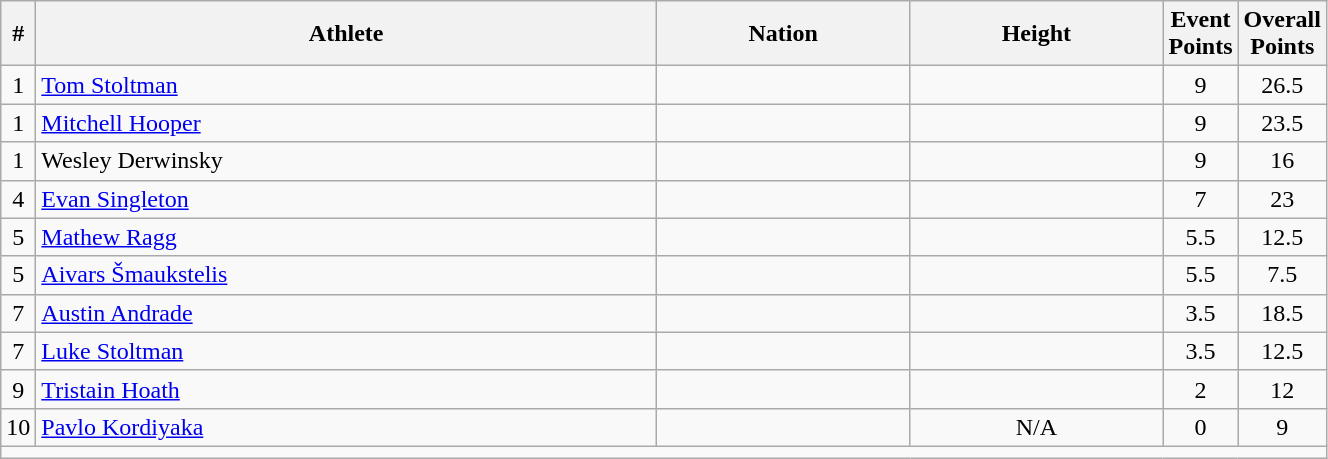<table class="wikitable sortable" style="text-align:center;width: 70%;">
<tr>
<th scope="col" style="width: 10px;">#</th>
<th scope="col">Athlete</th>
<th scope="col">Nation</th>
<th scope="col">Height</th>
<th scope="col" style="width: 10px;">Event Points</th>
<th scope="col" style="width: 10px;">Overall Points</th>
</tr>
<tr>
<td>1</td>
<td align=left><a href='#'>Tom Stoltman</a></td>
<td align=left></td>
<td></td>
<td>9</td>
<td>26.5</td>
</tr>
<tr>
<td>1</td>
<td align=left><a href='#'>Mitchell Hooper</a></td>
<td align=left></td>
<td></td>
<td>9</td>
<td>23.5</td>
</tr>
<tr>
<td>1</td>
<td align=left>Wesley Derwinsky</td>
<td align=left></td>
<td></td>
<td>9</td>
<td>16</td>
</tr>
<tr>
<td>4</td>
<td align=left><a href='#'>Evan Singleton</a></td>
<td align=left></td>
<td></td>
<td>7</td>
<td>23</td>
</tr>
<tr>
<td>5</td>
<td align=left><a href='#'>Mathew Ragg</a></td>
<td align=left></td>
<td></td>
<td>5.5</td>
<td>12.5</td>
</tr>
<tr>
<td>5</td>
<td align=left><a href='#'>Aivars Šmaukstelis</a></td>
<td align=left></td>
<td></td>
<td>5.5</td>
<td>7.5</td>
</tr>
<tr>
<td>7</td>
<td align=left><a href='#'>Austin Andrade</a></td>
<td align=left></td>
<td></td>
<td>3.5</td>
<td>18.5</td>
</tr>
<tr>
<td>7</td>
<td align=left><a href='#'>Luke Stoltman</a></td>
<td align=left></td>
<td></td>
<td>3.5</td>
<td>12.5</td>
</tr>
<tr>
<td>9</td>
<td align=left><a href='#'>Tristain Hoath</a></td>
<td align=left></td>
<td></td>
<td>2</td>
<td>12</td>
</tr>
<tr>
<td>10</td>
<td align=left><a href='#'>Pavlo Kordiyaka</a></td>
<td align=left></td>
<td>N/A</td>
<td>0</td>
<td>9</td>
</tr>
<tr class="sortbottom">
<td colspan="6"></td>
</tr>
</table>
